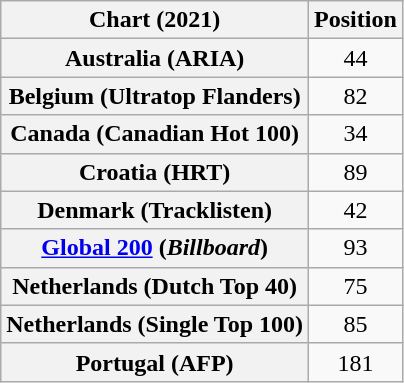<table class="wikitable sortable plainrowheaders" style="text-align:center">
<tr>
<th scope="col">Chart (2021)</th>
<th scope="col">Position</th>
</tr>
<tr>
<th scope="row">Australia (ARIA)</th>
<td>44</td>
</tr>
<tr>
<th scope="row">Belgium (Ultratop Flanders)</th>
<td>82</td>
</tr>
<tr>
<th scope="row">Canada (Canadian Hot 100)</th>
<td>34</td>
</tr>
<tr>
<th scope="row">Croatia (HRT)</th>
<td>89</td>
</tr>
<tr>
<th scope="row">Denmark (Tracklisten)</th>
<td>42</td>
</tr>
<tr>
<th scope="row"><a href='#'>Global 200</a> (<em>Billboard</em>)</th>
<td>93</td>
</tr>
<tr>
<th scope="row">Netherlands (Dutch Top 40)</th>
<td>75</td>
</tr>
<tr>
<th scope="row">Netherlands (Single Top 100)</th>
<td>85</td>
</tr>
<tr>
<th scope="row">Portugal (AFP)</th>
<td>181</td>
</tr>
</table>
